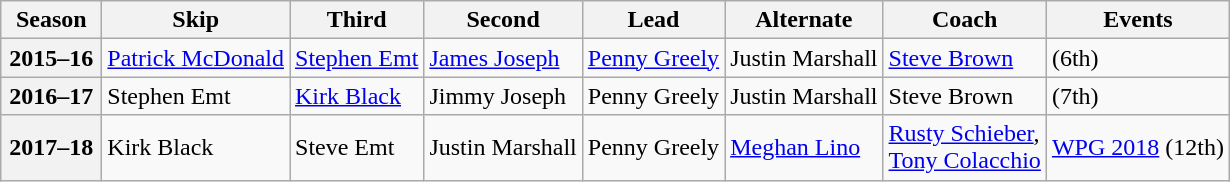<table class="wikitable">
<tr>
<th scope="col" width=60>Season</th>
<th scope="col">Skip</th>
<th scope="col">Third</th>
<th scope="col">Second</th>
<th scope="col">Lead</th>
<th scope="col">Alternate</th>
<th scope="col">Coach</th>
<th scope="col">Events</th>
</tr>
<tr>
<th scope="row">2015–16</th>
<td><a href='#'>Patrick McDonald</a></td>
<td><a href='#'>Stephen Emt</a></td>
<td><a href='#'>James Joseph</a></td>
<td><a href='#'>Penny Greely</a></td>
<td>Justin Marshall</td>
<td><a href='#'>Steve Brown</a></td>
<td> (6th)</td>
</tr>
<tr>
<th scope="row">2016–17</th>
<td>Stephen Emt</td>
<td><a href='#'>Kirk Black</a></td>
<td>Jimmy Joseph</td>
<td>Penny Greely</td>
<td>Justin Marshall</td>
<td>Steve Brown</td>
<td> (7th)</td>
</tr>
<tr>
<th scope="row">2017–18</th>
<td>Kirk Black</td>
<td>Steve Emt</td>
<td>Justin Marshall</td>
<td>Penny Greely</td>
<td><a href='#'>Meghan Lino</a></td>
<td><a href='#'>Rusty Schieber</a>,<br><a href='#'>Tony Colacchio</a></td>
<td><a href='#'>WPG 2018</a> (12th)</td>
</tr>
</table>
